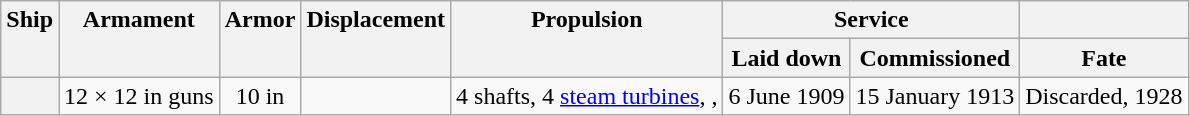<table class="wikitable plainrowheaders" style="text-align: center;">
<tr valign="top">
<th scope="col" rowspan="2">Ship</th>
<th scope="col" rowspan="2">Armament</th>
<th scope="col" rowspan="2">Armor</th>
<th scope="col" rowspan="2">Displacement</th>
<th scope="col" rowspan="2">Propulsion</th>
<th scope="col" colspan="2">Service</th>
<th></th>
</tr>
<tr valign="top">
<th scope="col">Laid down</th>
<th scope="col">Commissioned</th>
<th scope="col">Fate</th>
</tr>
<tr valign="center">
<th scope="row"></th>
<td>12 × 12 in guns</td>
<td>10 in</td>
<td></td>
<td>4 shafts, 4 <a href='#'>steam turbines</a>, , </td>
<td>6 June 1909</td>
<td>15 January 1913</td>
<td>Discarded, 1928</td>
</tr>
</table>
